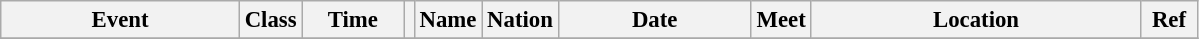<table class="wikitable" style="font-size: 95%;">
<tr>
<th style="width:10em">Event</th>
<th>Class</th>
<th style="width:4em">Time</th>
<th class="unsortable"></th>
<th>Name</th>
<th>Nation</th>
<th style="width:8em">Date</th>
<th>Meet</th>
<th style="width:14em">Location</th>
<th style="width:2em">Ref</th>
</tr>
<tr>
</tr>
</table>
